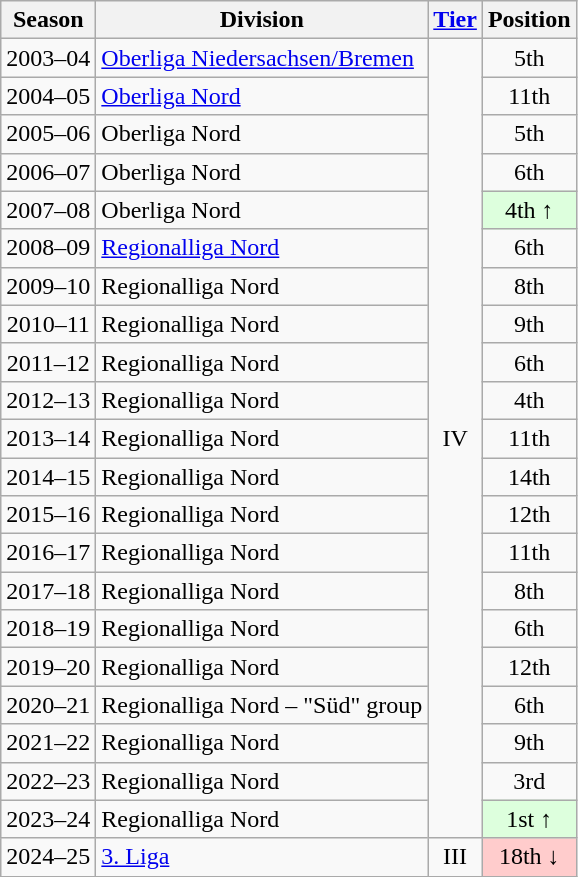<table class="wikitable">
<tr>
<th>Season</th>
<th>Division</th>
<th><a href='#'>Tier</a></th>
<th>Position</th>
</tr>
<tr align="center">
<td>2003–04</td>
<td align="left"><a href='#'>Oberliga Niedersachsen/Bremen</a></td>
<td rowspan=21>IV</td>
<td>5th</td>
</tr>
<tr align="center">
<td>2004–05</td>
<td align="left"><a href='#'>Oberliga Nord</a></td>
<td>11th</td>
</tr>
<tr align="center">
<td>2005–06</td>
<td align="left">Oberliga Nord</td>
<td>5th</td>
</tr>
<tr align="center">
<td>2006–07</td>
<td align="left">Oberliga Nord</td>
<td>6th</td>
</tr>
<tr align="center">
<td>2007–08</td>
<td align="left">Oberliga Nord</td>
<td style="background:#ddffdd">4th ↑</td>
</tr>
<tr align="center">
<td>2008–09</td>
<td align="left"><a href='#'>Regionalliga Nord</a></td>
<td>6th</td>
</tr>
<tr align="center">
<td>2009–10</td>
<td align="left">Regionalliga Nord</td>
<td>8th</td>
</tr>
<tr align="center">
<td>2010–11</td>
<td align="left">Regionalliga Nord</td>
<td>9th</td>
</tr>
<tr align="center">
<td>2011–12</td>
<td align="left">Regionalliga Nord</td>
<td>6th</td>
</tr>
<tr align="center">
<td>2012–13</td>
<td align="left">Regionalliga Nord</td>
<td>4th</td>
</tr>
<tr align="center">
<td>2013–14</td>
<td align="left">Regionalliga Nord</td>
<td>11th</td>
</tr>
<tr align="center">
<td>2014–15</td>
<td align="left">Regionalliga Nord</td>
<td>14th</td>
</tr>
<tr align="center">
<td>2015–16</td>
<td align="left">Regionalliga Nord</td>
<td>12th</td>
</tr>
<tr align="center">
<td>2016–17</td>
<td align="left">Regionalliga Nord</td>
<td>11th</td>
</tr>
<tr align="center">
<td>2017–18</td>
<td align="left">Regionalliga Nord</td>
<td>8th</td>
</tr>
<tr align="center">
<td>2018–19</td>
<td align="left">Regionalliga Nord</td>
<td>6th</td>
</tr>
<tr align="center">
<td>2019–20</td>
<td align="left">Regionalliga Nord</td>
<td>12th</td>
</tr>
<tr align="center">
<td>2020–21</td>
<td align="left">Regionalliga Nord – "Süd" group</td>
<td>6th</td>
</tr>
<tr align="center">
<td>2021–22</td>
<td align="left">Regionalliga Nord</td>
<td>9th</td>
</tr>
<tr align="center">
<td>2022–23</td>
<td align="left">Regionalliga Nord</td>
<td>3rd</td>
</tr>
<tr align="center">
<td>2023–24</td>
<td align="left">Regionalliga Nord</td>
<td style="background:#ddffdd">1st ↑</td>
</tr>
<tr align="center">
<td>2024–25</td>
<td align="left"><a href='#'>3. Liga</a></td>
<td>III</td>
<td style="background:#ffcccc">18th ↓</td>
</tr>
</table>
